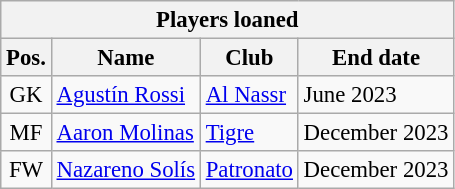<table class="wikitable" style="font-size:95%;">
<tr>
<th colspan="6">Players loaned</th>
</tr>
<tr>
<th>Pos.</th>
<th>Name</th>
<th>Club</th>
<th>End date</th>
</tr>
<tr>
<td align="center">GK</td>
<td> <a href='#'>Agustín Rossi</a></td>
<td> <a href='#'>Al Nassr</a></td>
<td>June 2023</td>
</tr>
<tr>
<td align="center">MF</td>
<td> <a href='#'>Aaron Molinas</a></td>
<td> <a href='#'>Tigre</a></td>
<td>December 2023</td>
</tr>
<tr>
<td align="center">FW</td>
<td> <a href='#'>Nazareno Solís</a></td>
<td> <a href='#'>Patronato</a></td>
<td>December 2023</td>
</tr>
</table>
